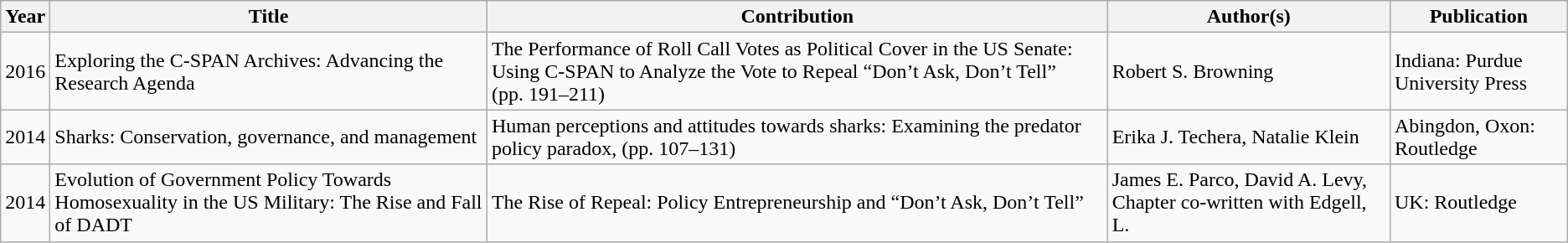<table class="wikitable">
<tr>
<th>Year</th>
<th>Title</th>
<th>Contribution</th>
<th>Author(s)</th>
<th>Publication</th>
</tr>
<tr>
<td>2016</td>
<td>Exploring the C-SPAN Archives: Advancing the Research Agenda</td>
<td>The Performance of Roll Call Votes as Political Cover in the US Senate: Using C-SPAN to Analyze the Vote to Repeal “Don’t Ask, Don’t Tell” (pp. 191–211)</td>
<td>Robert S. Browning</td>
<td>Indiana: Purdue University Press</td>
</tr>
<tr>
<td>2014</td>
<td>Sharks: Conservation, governance, and management</td>
<td>Human perceptions and attitudes towards sharks: Examining the predator policy paradox, (pp. 107–131)</td>
<td>Erika J. Techera, Natalie Klein</td>
<td>Abingdon, Oxon: Routledge</td>
</tr>
<tr>
<td>2014</td>
<td>Evolution of Government Policy Towards Homosexuality in the US Military: The Rise and Fall of DADT</td>
<td>The Rise of Repeal: Policy Entrepreneurship and “Don’t Ask, Don’t Tell”</td>
<td>James E. Parco, David A. Levy, Chapter co-written with Edgell, L.</td>
<td>UK: Routledge</td>
</tr>
</table>
